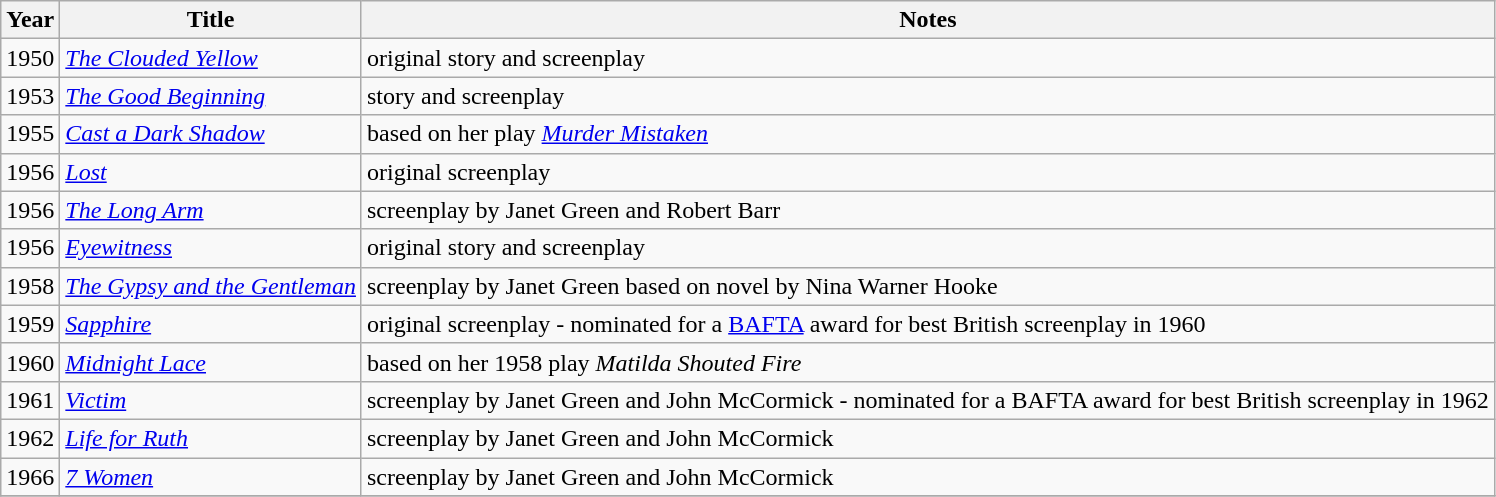<table class="wikitable sortable">
<tr>
<th>Year</th>
<th>Title</th>
<th>Notes</th>
</tr>
<tr>
<td>1950</td>
<td><em><a href='#'>The Clouded Yellow</a></em></td>
<td>original story and screenplay</td>
</tr>
<tr>
<td>1953</td>
<td><em><a href='#'>The Good Beginning</a></em></td>
<td>story and screenplay</td>
</tr>
<tr>
<td>1955</td>
<td><em><a href='#'>Cast a Dark Shadow</a></em></td>
<td>based on her play <em><a href='#'>Murder Mistaken</a></em></td>
</tr>
<tr>
<td>1956</td>
<td><em><a href='#'>Lost</a></em></td>
<td>original screenplay</td>
</tr>
<tr>
<td>1956</td>
<td><em><a href='#'>The Long Arm</a></em></td>
<td>screenplay by Janet Green and Robert Barr</td>
</tr>
<tr>
<td>1956</td>
<td><em><a href='#'>Eyewitness</a></em></td>
<td>original story and screenplay</td>
</tr>
<tr>
<td>1958</td>
<td><em><a href='#'>The Gypsy and the Gentleman</a></em></td>
<td>screenplay by Janet Green based on novel by Nina Warner Hooke</td>
</tr>
<tr>
<td>1959</td>
<td><em><a href='#'>Sapphire</a></em></td>
<td>original screenplay - nominated for a <a href='#'>BAFTA</a> award for best British screenplay in 1960 </td>
</tr>
<tr>
<td>1960</td>
<td><em><a href='#'>Midnight Lace</a></em></td>
<td>based on her 1958 play <em>Matilda Shouted Fire</em></td>
</tr>
<tr>
<td>1961</td>
<td><em><a href='#'>Victim</a></em></td>
<td>screenplay by Janet Green and John McCormick - nominated for a BAFTA award for best British screenplay in 1962 </td>
</tr>
<tr>
<td>1962</td>
<td><em><a href='#'>Life for Ruth</a></em></td>
<td>screenplay by Janet Green and John McCormick</td>
</tr>
<tr>
<td>1966</td>
<td><em><a href='#'>7 Women</a></em></td>
<td>screenplay by Janet Green and John McCormick</td>
</tr>
<tr>
</tr>
</table>
